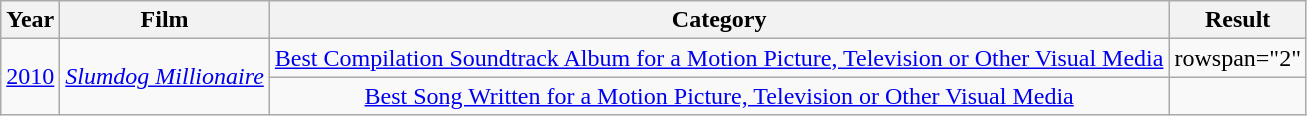<table class="wikitable">
<tr>
<th>Year</th>
<th>Film</th>
<th>Category</th>
<th>Result</th>
</tr>
<tr>
<td style="text-align:center;" rowspan="2"><a href='#'>2010</a></td>
<td style="text-align:center;" rowspan="2"><em><a href='#'>Slumdog Millionaire</a></em></td>
<td style="text-align:center;"><a href='#'>Best Compilation Soundtrack Album for a Motion Picture, Television or Other Visual Media</a></td>
<td>rowspan="2" </td>
</tr>
<tr>
<td style="text-align:center;"><a href='#'>Best Song Written for a Motion Picture, Television or Other Visual Media</a> <br></td>
</tr>
</table>
